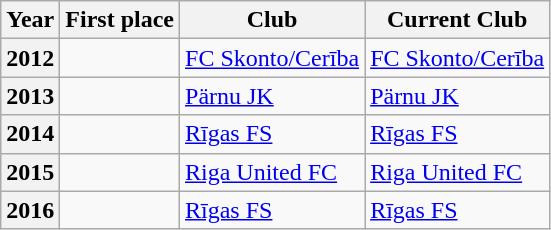<table class="wikitable plainrowheaders sortable">
<tr>
<th scope=col>Year</th>
<th scope=col>First place</th>
<th scope=col>Club</th>
<th scope=col>Current Club</th>
</tr>
<tr>
<th scope=row style=text-align:center>2012</th>
<td></td>
<td> <a href='#'>FC Skonto/Cerība</a></td>
<td> <a href='#'>FC Skonto/Cerība</a></td>
</tr>
<tr>
<th scope=row style=text-align:center>2013</th>
<td></td>
<td> <a href='#'>Pärnu JK</a></td>
<td> <a href='#'>Pärnu JK</a></td>
</tr>
<tr>
<th scope=row style=text-align:center>2014</th>
<td></td>
<td> <a href='#'>Rīgas FS</a></td>
<td> <a href='#'>Rīgas FS</a></td>
</tr>
<tr>
<th scope=row style=text-align:center>2015</th>
<td></td>
<td> <a href='#'>Riga United FC</a></td>
<td> <a href='#'>Riga United FC</a></td>
</tr>
<tr>
<th scope=row style=text-align:center>2016</th>
<td></td>
<td> <a href='#'>Rīgas FS</a></td>
<td> <a href='#'>Rīgas FS</a></td>
</tr>
</table>
